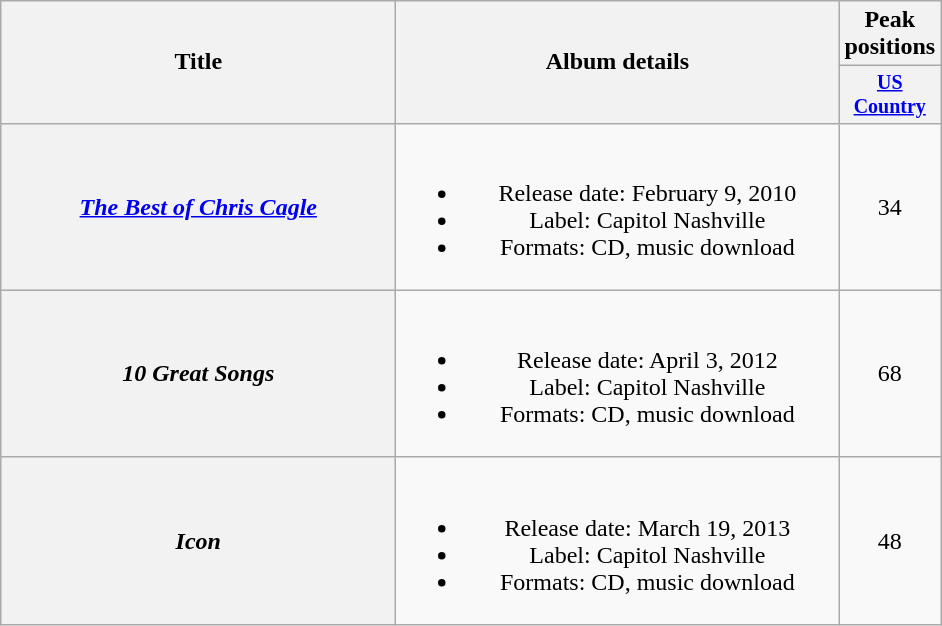<table class="wikitable plainrowheaders" style="text-align:center;">
<tr>
<th rowspan="2" style="width:16em;">Title</th>
<th rowspan="2" style="width:18em;">Album details</th>
<th>Peak positions</th>
</tr>
<tr style="font-size:smaller;">
<th width="60"><a href='#'>US Country</a><br></th>
</tr>
<tr>
<th scope="row"><em><a href='#'>The Best of Chris Cagle</a></em></th>
<td><br><ul><li>Release date: February 9, 2010</li><li>Label: Capitol Nashville</li><li>Formats: CD, music download</li></ul></td>
<td>34</td>
</tr>
<tr>
<th scope="row"><em>10 Great Songs</em></th>
<td><br><ul><li>Release date: April 3, 2012</li><li>Label: Capitol Nashville</li><li>Formats: CD, music download</li></ul></td>
<td>68</td>
</tr>
<tr>
<th scope="row"><em>Icon</em></th>
<td><br><ul><li>Release date: March 19, 2013</li><li>Label: Capitol Nashville</li><li>Formats: CD, music download</li></ul></td>
<td>48</td>
</tr>
</table>
